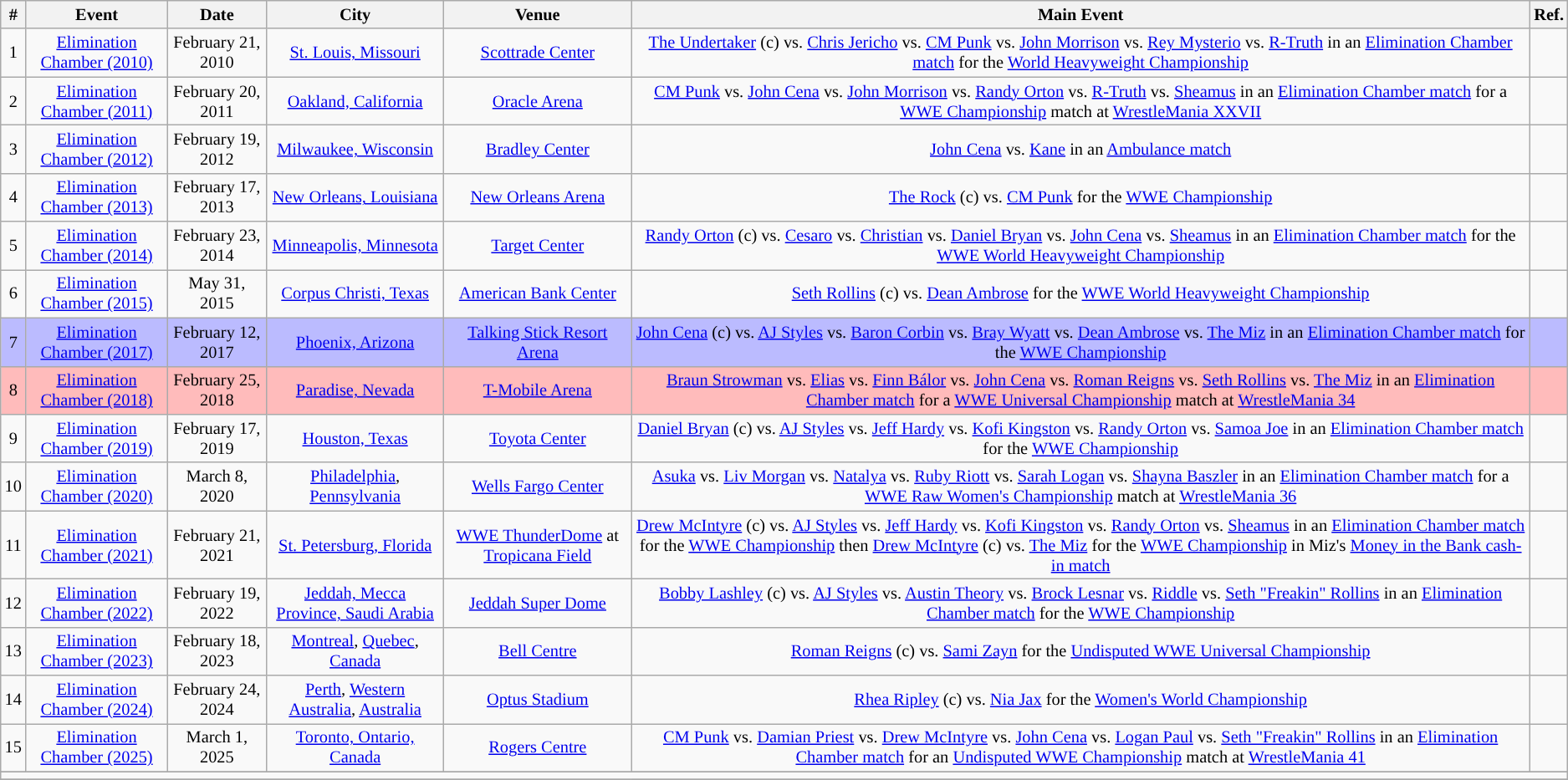<table class="sortable wikitable succession-box" style="font-size:85%; text-align:center;">
<tr>
<th>#</th>
<th>Event</th>
<th>Date</th>
<th>City</th>
<th>Venue</th>
<th>Main Event</th>
<th>Ref.</th>
</tr>
<tr>
<td>1</td>
<td><a href='#'>Elimination Chamber (2010)</a></td>
<td>February 21, 2010</td>
<td><a href='#'>St. Louis, Missouri</a></td>
<td><a href='#'>Scottrade Center</a></td>
<td><a href='#'>The Undertaker</a> (c) vs. <a href='#'>Chris Jericho</a> vs. <a href='#'>CM Punk</a> vs. <a href='#'>John Morrison</a> vs. <a href='#'>Rey Mysterio</a> vs. <a href='#'>R-Truth</a> in an <a href='#'>Elimination Chamber match</a> for the <a href='#'>World Heavyweight Championship</a></td>
<td></td>
</tr>
<tr>
<td>2</td>
<td><a href='#'>Elimination Chamber (2011)</a></td>
<td>February 20, 2011</td>
<td><a href='#'>Oakland, California</a></td>
<td><a href='#'>Oracle Arena</a></td>
<td><a href='#'>CM Punk</a> vs. <a href='#'>John Cena</a> vs. <a href='#'>John Morrison</a> vs. <a href='#'>Randy Orton</a> vs. <a href='#'>R-Truth</a> vs. <a href='#'>Sheamus</a> in an <a href='#'>Elimination Chamber match</a> for a <a href='#'>WWE Championship</a> match at <a href='#'>WrestleMania XXVII</a></td>
<td></td>
</tr>
<tr>
<td>3</td>
<td><a href='#'>Elimination Chamber (2012)</a></td>
<td>February 19, 2012</td>
<td><a href='#'>Milwaukee, Wisconsin</a></td>
<td><a href='#'>Bradley Center</a></td>
<td><a href='#'>John Cena</a> vs. <a href='#'>Kane</a> in an <a href='#'>Ambulance match</a></td>
<td></td>
</tr>
<tr>
<td>4</td>
<td><a href='#'>Elimination Chamber (2013)</a></td>
<td>February 17, 2013</td>
<td><a href='#'>New Orleans, Louisiana</a></td>
<td><a href='#'>New Orleans Arena</a></td>
<td><a href='#'>The Rock</a> (c) vs. <a href='#'>CM Punk</a> for the <a href='#'>WWE Championship</a></td>
<td></td>
</tr>
<tr>
<td>5</td>
<td><a href='#'>Elimination Chamber (2014)</a></td>
<td>February 23, 2014</td>
<td><a href='#'>Minneapolis, Minnesota</a></td>
<td><a href='#'>Target Center</a></td>
<td><a href='#'>Randy Orton</a> (c) vs. <a href='#'>Cesaro</a> vs. <a href='#'>Christian</a> vs. <a href='#'>Daniel Bryan</a> vs. <a href='#'>John Cena</a> vs. <a href='#'>Sheamus</a> in an <a href='#'>Elimination Chamber match</a> for the <a href='#'>WWE World Heavyweight Championship</a></td>
<td></td>
</tr>
<tr>
<td>6</td>
<td><a href='#'>Elimination Chamber (2015)</a></td>
<td>May 31, 2015</td>
<td><a href='#'>Corpus Christi, Texas</a></td>
<td><a href='#'>American Bank Center</a></td>
<td><a href='#'>Seth Rollins</a> (c) vs. <a href='#'>Dean Ambrose</a> for the <a href='#'>WWE World Heavyweight Championship</a></td>
<td></td>
</tr>
<tr style="background:#BBF;">
<td>7</td>
<td><a href='#'>Elimination Chamber (2017)</a></td>
<td>February 12, 2017</td>
<td><a href='#'>Phoenix, Arizona</a></td>
<td><a href='#'>Talking Stick Resort Arena</a></td>
<td><a href='#'>John Cena</a> (c) vs. <a href='#'>AJ Styles</a> vs. <a href='#'>Baron Corbin</a> vs. <a href='#'>Bray Wyatt</a> vs. <a href='#'>Dean Ambrose</a> vs. <a href='#'>The Miz</a> in an <a href='#'>Elimination Chamber match</a> for the <a href='#'>WWE Championship</a></td>
<td></td>
</tr>
<tr style="background:#FBB;">
<td>8</td>
<td><a href='#'>Elimination Chamber (2018)</a></td>
<td>February 25, 2018</td>
<td><a href='#'>Paradise, Nevada</a></td>
<td><a href='#'>T-Mobile Arena</a></td>
<td><a href='#'>Braun Strowman</a> vs. <a href='#'>Elias</a> vs. <a href='#'>Finn Bálor</a> vs. <a href='#'>John Cena</a> vs. <a href='#'>Roman Reigns</a> vs. <a href='#'>Seth Rollins</a> vs. <a href='#'>The Miz</a> in an <a href='#'>Elimination Chamber match</a> for a <a href='#'>WWE Universal Championship</a> match at <a href='#'>WrestleMania 34</a></td>
<td></td>
</tr>
<tr>
<td>9</td>
<td><a href='#'>Elimination Chamber (2019)</a></td>
<td>February 17, 2019</td>
<td><a href='#'>Houston, Texas</a></td>
<td><a href='#'>Toyota Center</a></td>
<td><a href='#'>Daniel Bryan</a> (c) vs. <a href='#'>AJ Styles</a> vs. <a href='#'>Jeff Hardy</a> vs. <a href='#'>Kofi Kingston</a> vs. <a href='#'>Randy Orton</a> vs. <a href='#'>Samoa Joe</a> in an <a href='#'>Elimination Chamber match</a> for the <a href='#'>WWE Championship</a></td>
<td></td>
</tr>
<tr>
<td>10</td>
<td><a href='#'>Elimination Chamber (2020)</a></td>
<td>March 8, 2020</td>
<td><a href='#'>Philadelphia</a>, <a href='#'>Pennsylvania</a></td>
<td><a href='#'>Wells Fargo Center</a></td>
<td><a href='#'>Asuka</a> vs. <a href='#'>Liv Morgan</a> vs. <a href='#'>Natalya</a> vs. <a href='#'>Ruby Riott</a> vs. <a href='#'>Sarah Logan</a> vs. <a href='#'>Shayna Baszler</a> in an <a href='#'>Elimination Chamber match</a> for a <a href='#'>WWE Raw Women's Championship</a> match at <a href='#'>WrestleMania 36</a></td>
<td></td>
</tr>
<tr>
<td>11</td>
<td><a href='#'>Elimination Chamber (2021)</a></td>
<td>February 21, 2021</td>
<td><a href='#'>St. Petersburg, Florida</a></td>
<td><a href='#'>WWE ThunderDome</a> at <a href='#'>Tropicana Field</a></td>
<td><a href='#'>Drew McIntyre</a> (c) vs. <a href='#'>AJ Styles</a> vs. <a href='#'>Jeff Hardy</a> vs. <a href='#'>Kofi Kingston</a> vs. <a href='#'>Randy Orton</a> vs. <a href='#'>Sheamus</a> in an <a href='#'>Elimination Chamber match</a> for the <a href='#'>WWE Championship</a> then <a href='#'>Drew McIntyre</a> (c) vs. <a href='#'>The Miz</a> for the <a href='#'>WWE Championship</a> in Miz's <a href='#'>Money in the Bank cash-in match</a></td>
<td></td>
</tr>
<tr>
<td>12</td>
<td><a href='#'>Elimination Chamber (2022)</a></td>
<td>February 19, 2022</td>
<td><a href='#'>Jeddah, Mecca Province, Saudi Arabia</a></td>
<td><a href='#'>Jeddah Super Dome</a></td>
<td><a href='#'>Bobby Lashley</a> (c) vs. <a href='#'>AJ Styles</a> vs. <a href='#'>Austin Theory</a> vs. <a href='#'>Brock Lesnar</a> vs. <a href='#'>Riddle</a> vs. <a href='#'>Seth "Freakin" Rollins</a> in an <a href='#'>Elimination Chamber match</a> for the <a href='#'>WWE Championship</a></td>
<td></td>
</tr>
<tr>
<td>13</td>
<td><a href='#'>Elimination Chamber (2023)</a></td>
<td>February 18, 2023</td>
<td><a href='#'>Montreal</a>, <a href='#'>Quebec</a>, <a href='#'>Canada</a></td>
<td><a href='#'>Bell Centre</a></td>
<td><a href='#'>Roman Reigns</a> (c) vs. <a href='#'>Sami Zayn</a> for the  <a href='#'>Undisputed WWE Universal Championship</a></td>
<td></td>
</tr>
<tr>
<td>14</td>
<td><a href='#'>Elimination Chamber (2024)</a></td>
<td>February 24, 2024</td>
<td><a href='#'>Perth</a>, <a href='#'>Western Australia</a>, <a href='#'>Australia</a></td>
<td><a href='#'>Optus Stadium</a></td>
<td><a href='#'>Rhea Ripley</a> (c) vs. <a href='#'>Nia Jax</a> for the <a href='#'>Women's World Championship</a></td>
<td></td>
</tr>
<tr>
<td>15</td>
<td><a href='#'>Elimination Chamber (2025)</a></td>
<td>March 1, 2025</td>
<td><a href='#'>Toronto, Ontario, Canada</a></td>
<td><a href='#'>Rogers Centre</a></td>
<td><a href='#'>CM Punk</a> vs. <a href='#'>Damian Priest</a> vs. <a href='#'>Drew McIntyre</a> vs. <a href='#'>John Cena</a> vs. <a href='#'>Logan Paul</a> vs. <a href='#'>Seth "Freakin" Rollins</a> in an <a href='#'>Elimination Chamber match</a> for an <a href='#'>Undisputed WWE Championship</a> match at <a href='#'>WrestleMania 41</a></td>
<td></td>
</tr>
<tr>
</tr>
<tr>
<td colspan="10"></td>
</tr>
<tr>
</tr>
</table>
